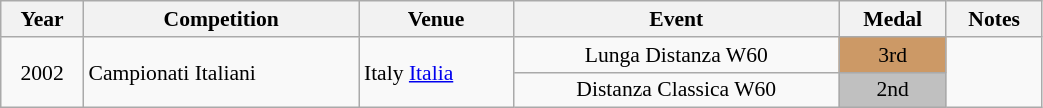<table class="wikitable" width=55% style="font-size:90%; text-align:center;">
<tr>
<th>Year</th>
<th>Competition</th>
<th>Venue</th>
<th>Event</th>
<th>Medal</th>
<th>Notes</th>
</tr>
<tr>
<td align=center rowspan=2>2002</td>
<td rowspan=2 align=left>Campionati Italiani</td>
<td rowspan=2 align=left>Italy <a href='#'>Italia</a></td>
<td>Lunga Distanza W60</td>
<td bgcolor=cc9966>3rd</td>
</tr>
<tr>
<td>Distanza Classica W60</td>
<td bgcolor=silver>2nd</td>
</tr>
</table>
